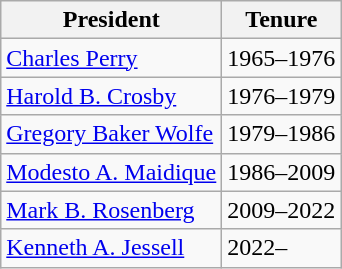<table class="wikitable">
<tr>
<th>President</th>
<th>Tenure</th>
</tr>
<tr>
<td><a href='#'>Charles Perry</a></td>
<td>1965–1976</td>
</tr>
<tr>
<td><a href='#'>Harold B. Crosby</a></td>
<td>1976–1979</td>
</tr>
<tr>
<td><a href='#'>Gregory Baker Wolfe</a></td>
<td>1979–1986</td>
</tr>
<tr>
<td><a href='#'>Modesto A. Maidique</a></td>
<td>1986–2009</td>
</tr>
<tr>
<td><a href='#'>Mark B. Rosenberg</a></td>
<td>2009–2022</td>
</tr>
<tr>
<td><a href='#'>Kenneth A. Jessell</a></td>
<td>2022–</td>
</tr>
</table>
